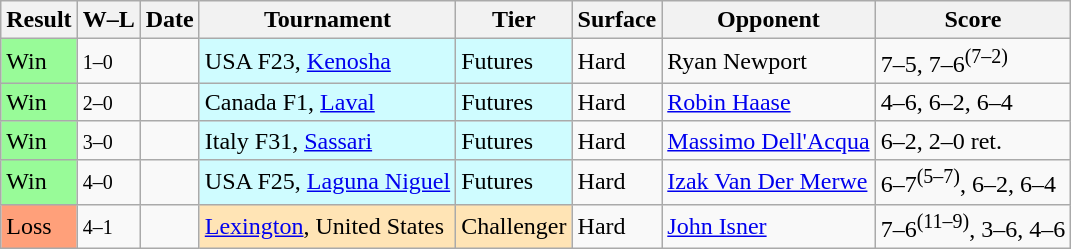<table class="sortable wikitable">
<tr>
<th>Result</th>
<th class="unsortable">W–L</th>
<th>Date</th>
<th>Tournament</th>
<th>Tier</th>
<th>Surface</th>
<th>Opponent</th>
<th class="unsortable">Score</th>
</tr>
<tr>
<td style="background:#98fb98;">Win</td>
<td><small>1–0</small></td>
<td></td>
<td style="background:#cffcff;">USA F23, <a href='#'>Kenosha</a></td>
<td style="background:#cffcff;">Futures</td>
<td>Hard</td>
<td> Ryan Newport</td>
<td>7–5, 7–6<sup>(7–2)</sup></td>
</tr>
<tr>
<td style="background:#98fb98;">Win</td>
<td><small>2–0</small></td>
<td></td>
<td style="background:#cffcff;">Canada F1, <a href='#'>Laval</a></td>
<td style="background:#cffcff;">Futures</td>
<td>Hard</td>
<td> <a href='#'>Robin Haase</a></td>
<td>4–6, 6–2, 6–4</td>
</tr>
<tr>
<td style="background:#98fb98;">Win</td>
<td><small>3–0</small></td>
<td></td>
<td style="background:#cffcff;">Italy F31, <a href='#'>Sassari</a></td>
<td style="background:#cffcff;">Futures</td>
<td>Hard</td>
<td> <a href='#'>Massimo Dell'Acqua</a></td>
<td>6–2, 2–0 ret.</td>
</tr>
<tr>
<td style="background:#98fb98;">Win</td>
<td><small>4–0</small></td>
<td></td>
<td style="background:#cffcff;">USA F25, <a href='#'>Laguna Niguel</a></td>
<td style="background:#cffcff;">Futures</td>
<td>Hard</td>
<td> <a href='#'>Izak Van Der Merwe</a></td>
<td>6–7<sup>(5–7)</sup>, 6–2, 6–4</td>
</tr>
<tr>
<td style="background:#ffa07a;">Loss</td>
<td><small>4–1</small></td>
<td></td>
<td style="background:moccasin;"><a href='#'>Lexington</a>, United States</td>
<td style="background:moccasin;">Challenger</td>
<td>Hard</td>
<td> <a href='#'>John Isner</a></td>
<td>7–6<sup>(11–9)</sup>, 3–6, 4–6</td>
</tr>
</table>
